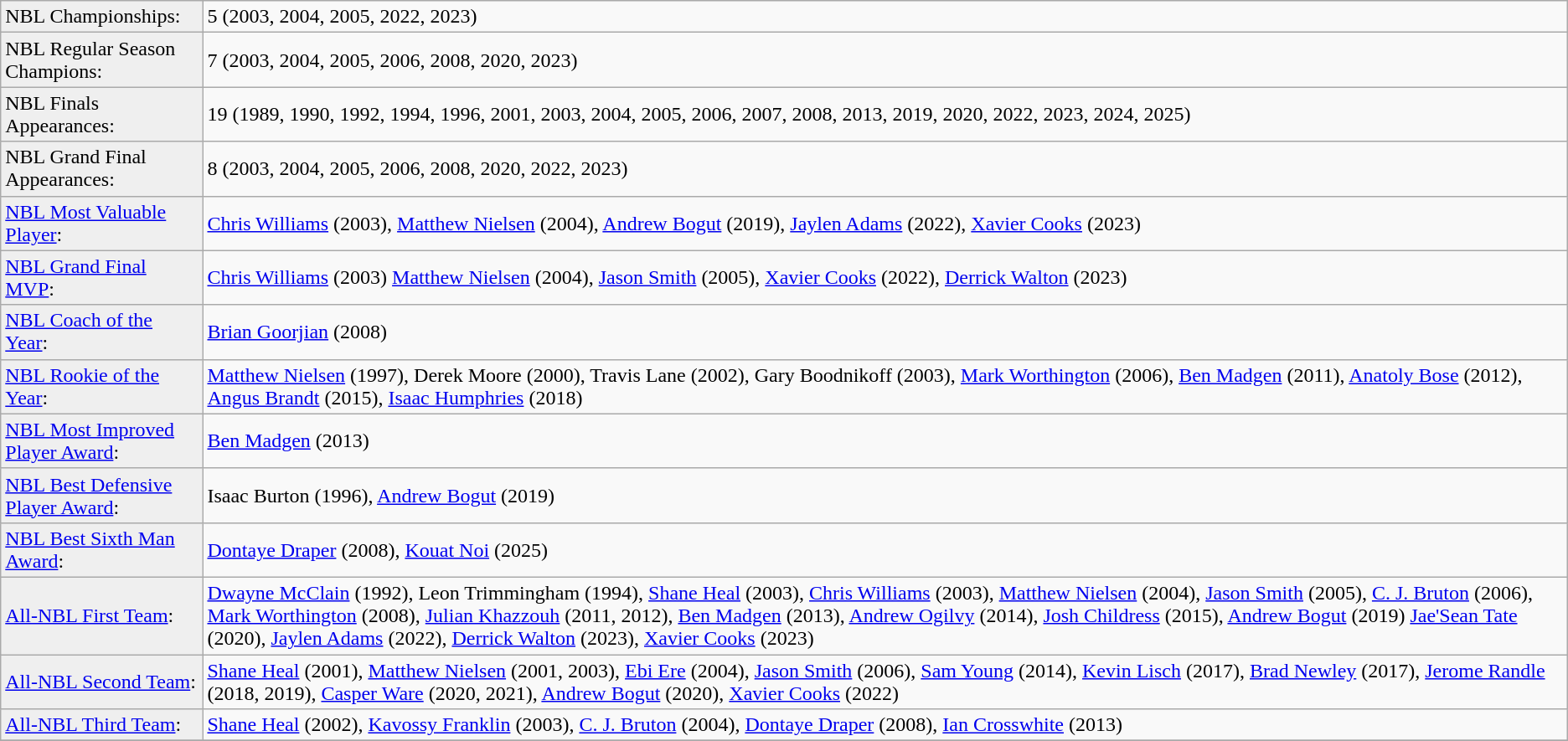<table class="wikitable">
<tr align=left>
<td style="background:#efefef;">NBL Championships:</td>
<td>5 (2003, 2004, 2005, 2022, 2023)</td>
</tr>
<tr>
<td style="background:#efefef;">NBL Regular Season Champions:</td>
<td>7 (2003, 2004, 2005, 2006, 2008, 2020, 2023)</td>
</tr>
<tr>
<td style="background:#efefef;">NBL Finals Appearances:</td>
<td>19 (1989, 1990, 1992, 1994, 1996, 2001, 2003, 2004, 2005, 2006, 2007, 2008, 2013, 2019, 2020, 2022, 2023, 2024, 2025)</td>
</tr>
<tr>
<td style="background:#efefef;">NBL Grand Final Appearances:</td>
<td>8 (2003, 2004, 2005, 2006, 2008, 2020, 2022, 2023)</td>
</tr>
<tr>
<td style="background:#efefef;"><a href='#'>NBL Most Valuable Player</a>:</td>
<td><a href='#'>Chris Williams</a> (2003), <a href='#'>Matthew Nielsen</a> (2004), <a href='#'>Andrew Bogut</a> (2019), <a href='#'>Jaylen Adams</a> (2022), <a href='#'>Xavier Cooks</a> (2023)</td>
</tr>
<tr>
<td style="background:#efefef;"><a href='#'>NBL Grand Final MVP</a>:</td>
<td><a href='#'>Chris Williams</a> (2003) <a href='#'>Matthew Nielsen</a> (2004), <a href='#'>Jason Smith</a> (2005), <a href='#'>Xavier Cooks</a> (2022), <a href='#'>Derrick Walton</a> (2023)</td>
</tr>
<tr>
<td style="background:#efefef;"><a href='#'>NBL Coach of the Year</a>:</td>
<td><a href='#'>Brian Goorjian</a> (2008)</td>
</tr>
<tr>
<td style="background:#efefef;"><a href='#'>NBL Rookie of the Year</a>:</td>
<td><a href='#'>Matthew Nielsen</a> (1997), Derek Moore (2000), Travis Lane (2002), Gary Boodnikoff (2003), <a href='#'>Mark Worthington</a> (2006), <a href='#'>Ben Madgen</a> (2011), <a href='#'>Anatoly Bose</a> (2012), <a href='#'>Angus Brandt</a> (2015), <a href='#'>Isaac Humphries</a> (2018)</td>
</tr>
<tr>
<td style="background:#efefef;"><a href='#'>NBL Most Improved Player Award</a>:</td>
<td><a href='#'>Ben Madgen</a> (2013)</td>
</tr>
<tr>
<td style="background:#efefef;"><a href='#'>NBL Best Defensive Player Award</a>:</td>
<td>Isaac Burton (1996), <a href='#'>Andrew Bogut</a> (2019)</td>
</tr>
<tr>
<td style="background:#efefef;"><a href='#'>NBL Best Sixth Man Award</a>:</td>
<td><a href='#'>Dontaye Draper</a> (2008), <a href='#'>Kouat Noi</a> (2025)</td>
</tr>
<tr>
<td style="background:#efefef;"><a href='#'>All-NBL First Team</a>:</td>
<td><a href='#'>Dwayne McClain</a> (1992), Leon Trimmingham (1994), <a href='#'>Shane Heal</a> (2003), <a href='#'>Chris Williams</a> (2003), <a href='#'>Matthew Nielsen</a> (2004), <a href='#'>Jason Smith</a> (2005), <a href='#'>C. J. Bruton</a> (2006), <a href='#'>Mark Worthington</a> (2008), <a href='#'>Julian Khazzouh</a> (2011, 2012), <a href='#'>Ben Madgen</a> (2013), <a href='#'>Andrew Ogilvy</a> (2014), <a href='#'>Josh Childress</a> (2015), <a href='#'>Andrew Bogut</a> (2019) <a href='#'>Jae'Sean Tate</a> (2020), <a href='#'>Jaylen Adams</a> (2022), <a href='#'>Derrick Walton</a> (2023), <a href='#'>Xavier Cooks</a> (2023)</td>
</tr>
<tr>
<td style="background:#efefef;"><a href='#'>All-NBL Second Team</a>:</td>
<td><a href='#'>Shane Heal</a> (2001), <a href='#'>Matthew Nielsen</a> (2001, 2003), <a href='#'>Ebi Ere</a> (2004), <a href='#'>Jason Smith</a> (2006), <a href='#'>Sam Young</a> (2014), <a href='#'>Kevin Lisch</a> (2017), <a href='#'>Brad Newley</a> (2017), <a href='#'>Jerome Randle</a> (2018, 2019), <a href='#'>Casper Ware</a> (2020, 2021), <a href='#'>Andrew Bogut</a> (2020), <a href='#'>Xavier Cooks</a> (2022)</td>
</tr>
<tr>
<td style="background:#efefef;"><a href='#'>All-NBL Third Team</a>:</td>
<td><a href='#'>Shane Heal</a> (2002), <a href='#'>Kavossy Franklin</a> (2003), <a href='#'>C. J. Bruton</a> (2004), <a href='#'>Dontaye Draper</a> (2008), <a href='#'>Ian Crosswhite</a> (2013)</td>
</tr>
<tr>
</tr>
</table>
